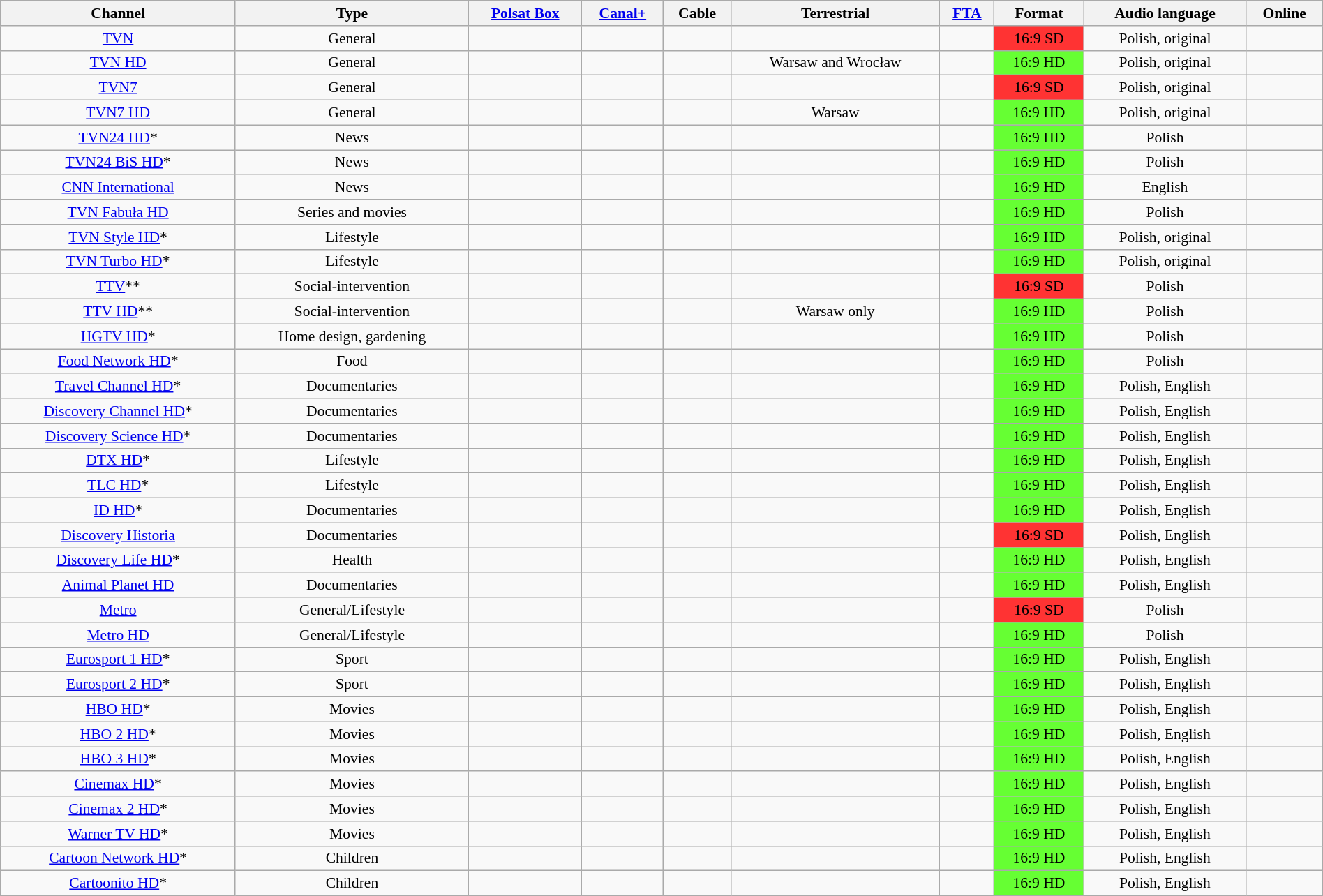<table class="wikitable sortable" width="100%" style="text-align:center; font-size: 90%">
<tr>
<th>Channel</th>
<th>Type</th>
<th><a href='#'>Polsat Box</a></th>
<th><a href='#'>Canal+</a></th>
<th>Cable</th>
<th>Terrestrial</th>
<th><a href='#'>FTA</a></th>
<th>Format</th>
<th>Audio language</th>
<th>Online</th>
</tr>
<tr>
<td><a href='#'>TVN</a></td>
<td>General</td>
<td></td>
<td></td>
<td></td>
<td></td>
<td></td>
<td bgcolor=#f33>16:9 SD</td>
<td>Polish, original</td>
<td></td>
</tr>
<tr>
<td><a href='#'>TVN HD</a></td>
<td>General</td>
<td></td>
<td></td>
<td></td>
<td>Warsaw and Wrocław</td>
<td></td>
<td bgcolor=#6f3>16:9 HD</td>
<td>Polish, original</td>
<td></td>
</tr>
<tr>
<td><a href='#'>TVN7</a></td>
<td>General</td>
<td></td>
<td></td>
<td></td>
<td></td>
<td></td>
<td bgcolor=#f33>16:9 SD</td>
<td>Polish, original</td>
<td></td>
</tr>
<tr>
<td><a href='#'>TVN7 HD</a></td>
<td>General</td>
<td></td>
<td></td>
<td></td>
<td>Warsaw</td>
<td></td>
<td bgcolor=#6f3>16:9 HD</td>
<td>Polish, original</td>
<td></td>
</tr>
<tr>
<td><a href='#'>TVN24 HD</a>*</td>
<td>News</td>
<td></td>
<td></td>
<td></td>
<td></td>
<td></td>
<td bgcolor=#6f3>16:9 HD</td>
<td>Polish</td>
<td></td>
</tr>
<tr>
<td><a href='#'>TVN24 BiS HD</a>*</td>
<td>News</td>
<td></td>
<td></td>
<td></td>
<td></td>
<td></td>
<td bgcolor=#6f3>16:9 HD</td>
<td>Polish</td>
<td></td>
</tr>
<tr>
<td><a href='#'>CNN International</a></td>
<td>News</td>
<td></td>
<td></td>
<td></td>
<td></td>
<td></td>
<td bgcolor="#6f3">16:9 HD</td>
<td>English</td>
<td></td>
</tr>
<tr>
<td><a href='#'>TVN Fabuła HD</a></td>
<td>Series and movies</td>
<td></td>
<td></td>
<td></td>
<td></td>
<td></td>
<td bgcolor=#6f3>16:9 HD</td>
<td>Polish</td>
<td></td>
</tr>
<tr>
<td><a href='#'>TVN Style HD</a>*</td>
<td>Lifestyle</td>
<td></td>
<td></td>
<td></td>
<td></td>
<td></td>
<td bgcolor=#6f3>16:9 HD</td>
<td>Polish, original</td>
<td></td>
</tr>
<tr>
<td><a href='#'>TVN Turbo HD</a>*</td>
<td>Lifestyle</td>
<td></td>
<td></td>
<td></td>
<td></td>
<td></td>
<td bgcolor=#6f3>16:9 HD</td>
<td>Polish, original</td>
<td></td>
</tr>
<tr>
<td><a href='#'>TTV</a>**</td>
<td>Social-intervention</td>
<td></td>
<td></td>
<td></td>
<td></td>
<td></td>
<td bgcolor=#f33>16:9 SD</td>
<td>Polish</td>
<td></td>
</tr>
<tr>
<td><a href='#'>TTV HD</a>**</td>
<td>Social-intervention</td>
<td></td>
<td></td>
<td></td>
<td>Warsaw only</td>
<td></td>
<td bgcolor=#6f3>16:9 HD</td>
<td>Polish</td>
<td></td>
</tr>
<tr>
<td><a href='#'>HGTV HD</a>*</td>
<td>Home design, gardening</td>
<td></td>
<td></td>
<td></td>
<td></td>
<td></td>
<td bgcolor=#6f3>16:9 HD</td>
<td>Polish</td>
<td></td>
</tr>
<tr>
<td><a href='#'>Food Network HD</a>*</td>
<td>Food</td>
<td></td>
<td></td>
<td></td>
<td></td>
<td></td>
<td bgcolor=#6f3>16:9 HD</td>
<td>Polish</td>
<td></td>
</tr>
<tr>
<td><a href='#'>Travel Channel HD</a>*</td>
<td>Documentaries</td>
<td></td>
<td></td>
<td></td>
<td></td>
<td></td>
<td bgcolor=#6f3>16:9 HD</td>
<td>Polish, English</td>
<td></td>
</tr>
<tr>
<td><a href='#'>Discovery Channel HD</a>*</td>
<td>Documentaries</td>
<td></td>
<td></td>
<td></td>
<td></td>
<td></td>
<td bgcolor=#6f3>16:9 HD</td>
<td>Polish, English</td>
<td></td>
</tr>
<tr>
<td><a href='#'>Discovery Science HD</a>*</td>
<td>Documentaries</td>
<td></td>
<td></td>
<td></td>
<td></td>
<td></td>
<td bgcolor=#6f3>16:9 HD</td>
<td>Polish, English</td>
<td></td>
</tr>
<tr>
<td><a href='#'>DTX HD</a>*</td>
<td>Lifestyle</td>
<td></td>
<td></td>
<td></td>
<td></td>
<td></td>
<td bgcolor=#6f3>16:9 HD</td>
<td>Polish, English</td>
<td></td>
</tr>
<tr>
<td><a href='#'>TLC HD</a>*</td>
<td>Lifestyle</td>
<td></td>
<td></td>
<td></td>
<td></td>
<td></td>
<td bgcolor=#6f3>16:9 HD</td>
<td>Polish, English</td>
<td></td>
</tr>
<tr>
<td><a href='#'>ID HD</a>*</td>
<td>Documentaries</td>
<td></td>
<td></td>
<td></td>
<td></td>
<td></td>
<td bgcolor=#6f3>16:9 HD</td>
<td>Polish, English</td>
<td></td>
</tr>
<tr>
<td><a href='#'>Discovery Historia</a></td>
<td>Documentaries</td>
<td></td>
<td></td>
<td></td>
<td></td>
<td></td>
<td bgcolor=#f33>16:9 SD</td>
<td>Polish, English</td>
<td></td>
</tr>
<tr>
<td><a href='#'>Discovery Life HD</a>*</td>
<td>Health</td>
<td></td>
<td></td>
<td></td>
<td></td>
<td></td>
<td bgcolor=#6f3>16:9 HD</td>
<td>Polish, English</td>
<td></td>
</tr>
<tr>
<td><a href='#'>Animal Planet HD</a></td>
<td>Documentaries</td>
<td></td>
<td></td>
<td></td>
<td></td>
<td></td>
<td bgcolor=#6f3>16:9 HD</td>
<td>Polish, English</td>
<td></td>
</tr>
<tr>
<td><a href='#'>Metro</a></td>
<td>General/Lifestyle</td>
<td></td>
<td></td>
<td></td>
<td></td>
<td></td>
<td bgcolor=#f33>16:9 SD</td>
<td>Polish</td>
<td></td>
</tr>
<tr>
<td><a href='#'>Metro HD</a></td>
<td>General/Lifestyle</td>
<td></td>
<td></td>
<td></td>
<td></td>
<td></td>
<td bgcolor=#6f3>16:9 HD</td>
<td>Polish</td>
<td></td>
</tr>
<tr>
<td><a href='#'>Eurosport 1 HD</a>*</td>
<td>Sport</td>
<td></td>
<td></td>
<td></td>
<td></td>
<td></td>
<td bgcolor=#6f3>16:9 HD</td>
<td>Polish, English</td>
<td></td>
</tr>
<tr>
<td><a href='#'>Eurosport 2 HD</a>*</td>
<td>Sport</td>
<td></td>
<td></td>
<td></td>
<td></td>
<td></td>
<td bgcolor=#6f3>16:9 HD</td>
<td>Polish, English</td>
<td></td>
</tr>
<tr>
<td><a href='#'>HBO HD</a>*</td>
<td>Movies</td>
<td></td>
<td></td>
<td></td>
<td></td>
<td></td>
<td bgcolor="#6f3">16:9 HD</td>
<td>Polish, English</td>
<td></td>
</tr>
<tr>
<td><a href='#'>HBO 2 HD</a>*</td>
<td>Movies</td>
<td></td>
<td></td>
<td></td>
<td></td>
<td></td>
<td bgcolor="#6f3">16:9 HD</td>
<td>Polish, English</td>
<td></td>
</tr>
<tr>
<td><a href='#'>HBO 3 HD</a>*</td>
<td>Movies</td>
<td></td>
<td></td>
<td></td>
<td></td>
<td></td>
<td bgcolor="#6f3">16:9 HD</td>
<td>Polish, English</td>
<td></td>
</tr>
<tr>
<td><a href='#'>Cinemax HD</a>*</td>
<td>Movies</td>
<td></td>
<td></td>
<td></td>
<td></td>
<td></td>
<td bgcolor="#6f3">16:9 HD</td>
<td>Polish, English</td>
<td></td>
</tr>
<tr>
<td><a href='#'>Cinemax 2 HD</a>*</td>
<td>Movies</td>
<td></td>
<td></td>
<td></td>
<td></td>
<td></td>
<td bgcolor="#6f3">16:9 HD</td>
<td>Polish, English</td>
<td></td>
</tr>
<tr>
<td><a href='#'>Warner TV HD</a>*</td>
<td>Movies</td>
<td></td>
<td></td>
<td></td>
<td></td>
<td></td>
<td bgcolor="#6f3">16:9 HD</td>
<td>Polish, English</td>
<td></td>
</tr>
<tr>
<td><a href='#'>Cartoon Network HD</a>*</td>
<td>Children</td>
<td></td>
<td></td>
<td></td>
<td></td>
<td></td>
<td bgcolor="#6f3">16:9 HD</td>
<td>Polish, English</td>
<td></td>
</tr>
<tr>
<td><a href='#'>Cartoonito HD</a>*</td>
<td>Children</td>
<td></td>
<td></td>
<td></td>
<td></td>
<td></td>
<td bgcolor="#6f3">16:9 HD</td>
<td>Polish, English</td>
<td></td>
</tr>
</table>
